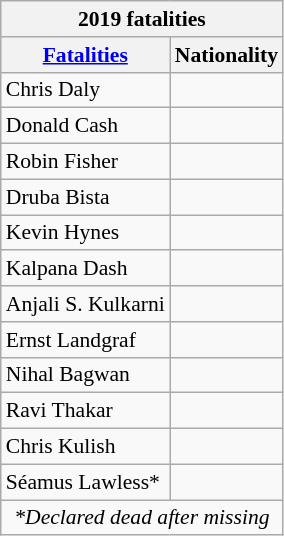<table class="wikitable collapsible sortable floatright collapsed" style="font-size: 90%; ">
<tr>
<th style="text-align:center;" colspan="2">2019 fatalities</th>
</tr>
<tr>
<th><a href='#'>Fatalities</a></th>
<th>Nationality</th>
</tr>
<tr>
<td>Chris Daly</td>
<td></td>
</tr>
<tr>
<td>Donald Cash</td>
<td></td>
</tr>
<tr>
<td>Robin Fisher</td>
<td></td>
</tr>
<tr>
<td>Druba Bista</td>
<td></td>
</tr>
<tr>
<td>Kevin Hynes</td>
<td></td>
</tr>
<tr>
<td>Kalpana Dash</td>
<td></td>
</tr>
<tr>
<td>Anjali S. Kulkarni</td>
<td></td>
</tr>
<tr>
<td>Ernst Landgraf</td>
<td></td>
</tr>
<tr>
<td>Nihal Bagwan</td>
<td></td>
</tr>
<tr>
<td>Ravi Thakar</td>
<td></td>
</tr>
<tr>
<td>Chris Kulish</td>
<td></td>
</tr>
<tr>
<td>Séamus Lawless*</td>
<td></td>
</tr>
<tr>
<td colspan="2" style="text-align: center;"><em>*Declared dead after missing</em></td>
</tr>
</table>
